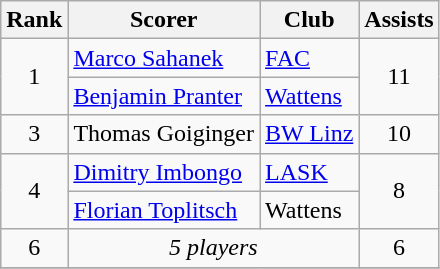<table class="wikitable" style="text-align:center">
<tr>
<th>Rank</th>
<th>Scorer</th>
<th>Club</th>
<th>Assists</th>
</tr>
<tr>
<td rowspan=2>1</td>
<td align="left"> <a href='#'>Marco Sahanek</a></td>
<td align="left"><a href='#'>FAC</a></td>
<td rowspan=2>11</td>
</tr>
<tr>
<td align="left"> <a href='#'>Benjamin Pranter</a></td>
<td align="left"><a href='#'>Wattens</a></td>
</tr>
<tr>
<td>3</td>
<td align="left"> Thomas Goiginger</td>
<td align="left"><a href='#'>BW Linz</a></td>
<td>10</td>
</tr>
<tr>
<td rowspan=2>4</td>
<td align="left"> <a href='#'>Dimitry Imbongo</a></td>
<td align="left"><a href='#'>LASK</a></td>
<td rowspan=2>8</td>
</tr>
<tr>
<td align="left"> <a href='#'>Florian Toplitsch</a></td>
<td align="left">Wattens</td>
</tr>
<tr>
<td>6</td>
<td colspan=2><em>5 players</em></td>
<td>6</td>
</tr>
<tr>
</tr>
</table>
